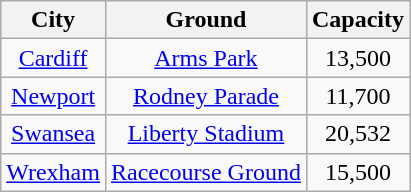<table class="wikitable sortable" style="text-align: center;">
<tr>
<th>City</th>
<th>Ground</th>
<th>Capacity</th>
</tr>
<tr>
<td><a href='#'>Cardiff</a></td>
<td><a href='#'>Arms Park</a></td>
<td>13,500</td>
</tr>
<tr>
<td><a href='#'>Newport</a></td>
<td><a href='#'>Rodney Parade</a></td>
<td>11,700</td>
</tr>
<tr>
<td><a href='#'>Swansea</a></td>
<td><a href='#'>Liberty Stadium</a></td>
<td>20,532</td>
</tr>
<tr>
<td><a href='#'>Wrexham</a></td>
<td><a href='#'>Racecourse Ground</a></td>
<td>15,500</td>
</tr>
</table>
